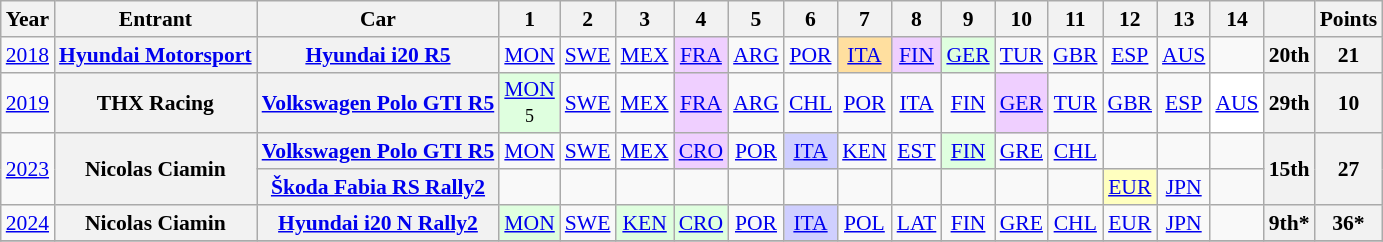<table class="wikitable" border="1" style="text-align:center; font-size:90%;">
<tr>
<th>Year</th>
<th>Entrant</th>
<th>Car</th>
<th>1</th>
<th>2</th>
<th>3</th>
<th>4</th>
<th>5</th>
<th>6</th>
<th>7</th>
<th>8</th>
<th>9</th>
<th>10</th>
<th>11</th>
<th>12</th>
<th>13</th>
<th>14</th>
<th></th>
<th>Points</th>
</tr>
<tr>
<td><a href='#'>2018</a></td>
<th><a href='#'>Hyundai Motorsport</a></th>
<th><a href='#'>Hyundai i20 R5</a></th>
<td><a href='#'>MON</a></td>
<td><a href='#'>SWE</a></td>
<td><a href='#'>MEX</a></td>
<td style="background:#EFCFFF"><a href='#'>FRA</a><br></td>
<td><a href='#'>ARG</a></td>
<td><a href='#'>POR</a></td>
<td style="background:#FFDF9F"><a href='#'>ITA</a><br></td>
<td style="background:#EFCFFF"><a href='#'>FIN</a><br></td>
<td style="background:#DFFFDF;"><a href='#'>GER</a><br></td>
<td><a href='#'>TUR</a></td>
<td><a href='#'>GBR</a></td>
<td><a href='#'>ESP</a></td>
<td><a href='#'>AUS</a></td>
<td></td>
<th>20th</th>
<th>21</th>
</tr>
<tr>
<td><a href='#'>2019</a></td>
<th>THX Racing</th>
<th><a href='#'>Volkswagen Polo GTI R5</a></th>
<td style="background:#DFFFDF;"><a href='#'>MON</a><br><small>5</small></td>
<td><a href='#'>SWE</a></td>
<td><a href='#'>MEX</a></td>
<td style="background:#EFCFFF"><a href='#'>FRA</a><br></td>
<td><a href='#'>ARG</a></td>
<td><a href='#'>CHL</a></td>
<td><a href='#'>POR</a></td>
<td><a href='#'>ITA</a></td>
<td><a href='#'>FIN</a></td>
<td style="background:#EFCFFF"><a href='#'>GER</a><br></td>
<td><a href='#'>TUR</a></td>
<td><a href='#'>GBR</a></td>
<td><a href='#'>ESP</a></td>
<td style="background:#FFFFFF"><a href='#'>AUS</a><br></td>
<th>29th</th>
<th>10</th>
</tr>
<tr>
<td rowspan="2"><a href='#'>2023</a></td>
<th rowspan="2">Nicolas Ciamin</th>
<th><a href='#'>Volkswagen Polo GTI R5</a></th>
<td><a href='#'>MON</a></td>
<td><a href='#'>SWE</a></td>
<td><a href='#'>MEX</a></td>
<td style="background:#EFCFFF"><a href='#'>CRO</a><br></td>
<td><a href='#'>POR</a></td>
<td style="background:#CFCFFF"><a href='#'>ITA</a><br></td>
<td><a href='#'>KEN</a></td>
<td><a href='#'>EST</a></td>
<td style="background:#DFFFDF;"><a href='#'>FIN</a><br></td>
<td><a href='#'>GRE</a></td>
<td><a href='#'>CHL</a></td>
<td></td>
<td></td>
<td></td>
<th rowspan="2">15th</th>
<th rowspan="2">27</th>
</tr>
<tr>
<th><a href='#'>Škoda Fabia RS Rally2</a></th>
<td></td>
<td></td>
<td></td>
<td></td>
<td></td>
<td></td>
<td></td>
<td></td>
<td></td>
<td></td>
<td></td>
<td style="background:#ffffbf;"><a href='#'>EUR</a><br></td>
<td><a href='#'>JPN</a></td>
<td></td>
</tr>
<tr>
<td><a href='#'>2024</a></td>
<th>Nicolas Ciamin</th>
<th><a href='#'>Hyundai i20 N Rally2</a></th>
<td style="background:#DFFFDF;"><a href='#'>MON</a><br></td>
<td><a href='#'>SWE</a></td>
<td style="background:#DFFFDF;"><a href='#'>KEN</a><br></td>
<td style="background:#DFFFDF;"><a href='#'>CRO</a><br></td>
<td><a href='#'>POR</a></td>
<td style="background:#CFCFFF;"><a href='#'>ITA</a><br></td>
<td><a href='#'>POL</a></td>
<td><a href='#'>LAT</a></td>
<td><a href='#'>FIN</a></td>
<td><a href='#'>GRE</a></td>
<td><a href='#'>CHL</a></td>
<td><a href='#'>EUR</a></td>
<td><a href='#'>JPN</a></td>
<td></td>
<th>9th*</th>
<th>36*</th>
</tr>
<tr>
</tr>
</table>
